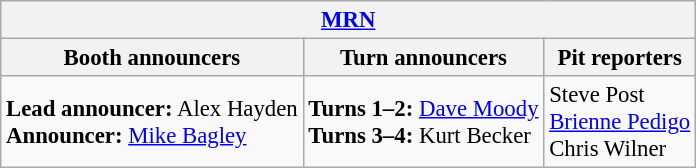<table class="wikitable" style="font-size: 95%">
<tr>
<th colspan="3"><a href='#'>MRN</a></th>
</tr>
<tr>
<th>Booth announcers</th>
<th>Turn announcers</th>
<th>Pit reporters</th>
</tr>
<tr>
<td><strong>Lead announcer:</strong> Alex Hayden<br><strong>Announcer:</strong> <a href='#'>Mike Bagley</a></td>
<td><strong>Turns 1–2:</strong> <a href='#'>Dave Moody</a><br><strong>Turns 3–4:</strong> Kurt Becker</td>
<td>Steve Post<br><a href='#'>Brienne Pedigo</a><br>Chris Wilner</td>
</tr>
</table>
